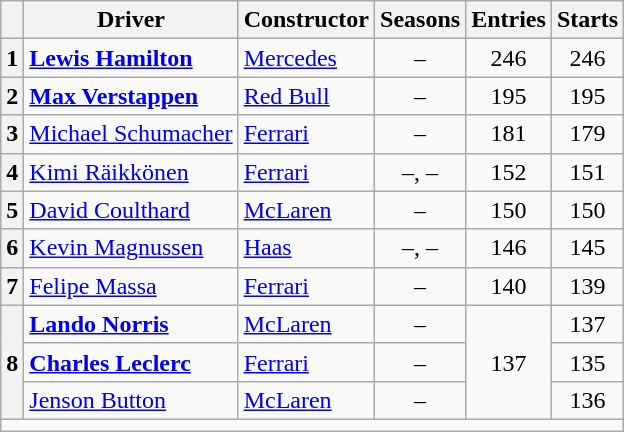<table class="wikitable" style="text-align:center">
<tr>
<th></th>
<th>Driver</th>
<th>Constructor</th>
<th>Seasons</th>
<th>Entries</th>
<th>Starts</th>
</tr>
<tr>
<th>1</th>
<td align=left> <strong><a href='#'>Lewis Hamilton</a></strong></td>
<td align=left><a href='#'>Mercedes</a></td>
<td>–</td>
<td>246</td>
<td>246</td>
</tr>
<tr>
<th>2</th>
<td align=left> <strong><a href='#'>Max Verstappen</a></strong></td>
<td align=left><a href='#'>Red Bull</a></td>
<td>–</td>
<td>195</td>
<td>195</td>
</tr>
<tr>
<th>3</th>
<td align=left> <a href='#'>Michael Schumacher</a></td>
<td align=left><a href='#'>Ferrari</a></td>
<td>–</td>
<td>181</td>
<td>179</td>
</tr>
<tr>
<th>4</th>
<td align=left> <a href='#'>Kimi Räikkönen</a></td>
<td align=left><a href='#'>Ferrari</a></td>
<td>–, –</td>
<td>152</td>
<td>151</td>
</tr>
<tr>
<th>5</th>
<td align=left> <a href='#'>David Coulthard</a></td>
<td align=left><a href='#'>McLaren</a></td>
<td>–</td>
<td>150</td>
<td>150</td>
</tr>
<tr>
<th>6</th>
<td align=left> <a href='#'>Kevin Magnussen</a></td>
<td align=left><a href='#'>Haas</a></td>
<td>–, –</td>
<td>146</td>
<td>145</td>
</tr>
<tr>
<th>7</th>
<td align=left> <a href='#'>Felipe Massa</a></td>
<td align=left><a href='#'>Ferrari</a></td>
<td>–</td>
<td>140</td>
<td>139</td>
</tr>
<tr>
<th rowspan=3>8</th>
<td align=left> <strong><a href='#'>Lando Norris</a></strong></td>
<td align=left><a href='#'>McLaren</a></td>
<td>–</td>
<td rowspan=3>137</td>
<td>137</td>
</tr>
<tr>
<td align=left> <strong><a href='#'>Charles Leclerc</a></strong></td>
<td align=left><a href='#'>Ferrari</a></td>
<td>–</td>
<td>135</td>
</tr>
<tr>
<td align=left> <a href='#'>Jenson Button</a></td>
<td align=left><a href='#'>McLaren</a></td>
<td>–</td>
<td>136</td>
</tr>
<tr>
<td colspan=6></td>
</tr>
</table>
